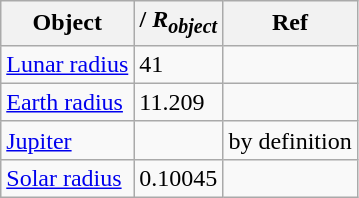<table class="wikitable sortable" style="margin-left: 20px;">
<tr>
<th>Object</th>
<th> / <em>R<sub>object</sub></em></th>
<th class="unsortable">Ref</th>
</tr>
<tr>
<td><a href='#'>Lunar radius</a></td>
<td>41</td>
<td align="center"></td>
</tr>
<tr>
<td><a href='#'>Earth radius</a></td>
<td>11.209</td>
<td align="center"></td>
</tr>
<tr>
<td><a href='#'>Jupiter</a></td>
<td><strong></strong></td>
<td>by definition</td>
</tr>
<tr>
<td><a href='#'>Solar radius</a></td>
<td>0.10045</td>
<td align="center"></td>
</tr>
</table>
